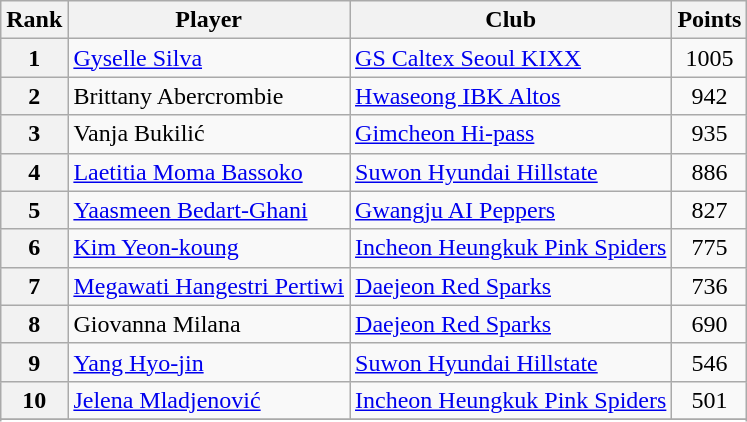<table class=wikitable>
<tr>
<th>Rank</th>
<th>Player</th>
<th>Club</th>
<th>Points</th>
</tr>
<tr>
<th>1</th>
<td> <a href='#'>Gyselle Silva</a></td>
<td><a href='#'>GS Caltex Seoul KIXX</a></td>
<td align=center>1005</td>
</tr>
<tr>
<th>2</th>
<td> Brittany Abercrombie</td>
<td><a href='#'>Hwaseong IBK Altos</a></td>
<td align=center>942</td>
</tr>
<tr>
<th>3</th>
<td> Vanja Bukilić</td>
<td><a href='#'>Gimcheon Hi-pass</a></td>
<td align=center>935</td>
</tr>
<tr>
<th>4</th>
<td> <a href='#'>Laetitia Moma Bassoko</a></td>
<td><a href='#'>Suwon Hyundai Hillstate</a></td>
<td align=center>886</td>
</tr>
<tr>
<th>5</th>
<td> <a href='#'>Yaasmeen Bedart-Ghani</a></td>
<td><a href='#'>Gwangju AI Peppers</a></td>
<td align=center>827</td>
</tr>
<tr>
<th>6</th>
<td> <a href='#'>Kim Yeon-koung</a></td>
<td><a href='#'>Incheon Heungkuk Pink Spiders</a></td>
<td align=center>775</td>
</tr>
<tr>
<th>7</th>
<td> <a href='#'>Megawati Hangestri Pertiwi</a></td>
<td><a href='#'>Daejeon Red Sparks</a></td>
<td align=center>736</td>
</tr>
<tr>
<th>8</th>
<td> Giovanna Milana</td>
<td><a href='#'>Daejeon Red Sparks</a></td>
<td align=center>690</td>
</tr>
<tr>
<th>9</th>
<td> <a href='#'>Yang Hyo-jin</a></td>
<td><a href='#'>Suwon Hyundai Hillstate</a></td>
<td align=center>546</td>
</tr>
<tr>
<th>10</th>
<td> <a href='#'>Jelena Mladjenović</a></td>
<td><a href='#'>Incheon Heungkuk Pink Spiders</a></td>
<td align=center>501</td>
</tr>
<tr>
</tr>
<tr>
</tr>
</table>
